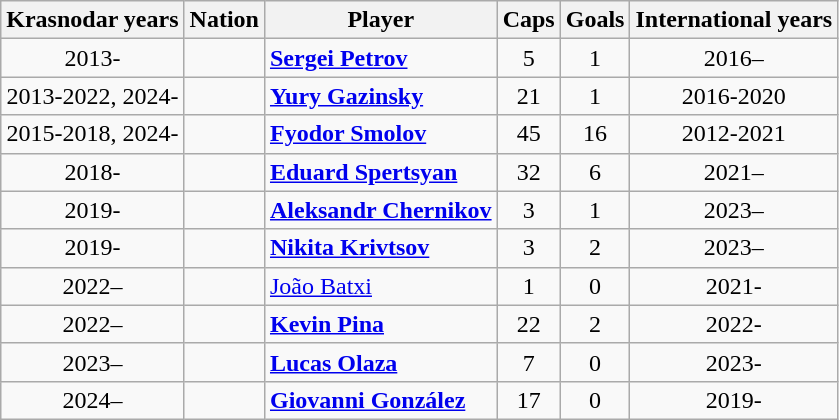<table class="wikitable sortable" style="text-align:center">
<tr>
<th>Krasnodar years</th>
<th>Nation</th>
<th>Player</th>
<th>Caps</th>
<th>Goals</th>
<th>International years</th>
</tr>
<tr>
<td>2013-</td>
<td align="left"></td>
<td align="left"><strong><a href='#'>Sergei Petrov</a></strong></td>
<td>5</td>
<td>1</td>
<td>2016–</td>
</tr>
<tr>
<td>2013-2022, 2024-</td>
<td align="left"></td>
<td align="left"><strong><a href='#'>Yury Gazinsky</a></strong></td>
<td>21</td>
<td>1</td>
<td>2016-2020</td>
</tr>
<tr>
<td>2015-2018, 2024-</td>
<td align="left"></td>
<td align="left"><strong><a href='#'>Fyodor Smolov</a></strong></td>
<td>45</td>
<td>16</td>
<td>2012-2021</td>
</tr>
<tr>
<td>2018-</td>
<td align="left"></td>
<td align="left"><strong><a href='#'>Eduard Spertsyan</a></strong></td>
<td>32</td>
<td>6</td>
<td>2021–</td>
</tr>
<tr>
<td>2019-</td>
<td align="left"></td>
<td align="left"><strong><a href='#'>Aleksandr Chernikov</a></strong></td>
<td>3</td>
<td>1</td>
<td>2023–</td>
</tr>
<tr>
<td>2019-</td>
<td align="left"></td>
<td align="left"><strong><a href='#'>Nikita Krivtsov</a></strong></td>
<td>3</td>
<td>2</td>
<td>2023–</td>
</tr>
<tr>
<td>2022–</td>
<td align="left"></td>
<td align="left"><a href='#'>João Batxi</a></td>
<td>1</td>
<td>0</td>
<td>2021-</td>
</tr>
<tr>
<td>2022–</td>
<td align="left"></td>
<td align="left"><strong><a href='#'>Kevin Pina</a></strong></td>
<td>22</td>
<td>2</td>
<td>2022-</td>
</tr>
<tr>
<td>2023–</td>
<td align="left"></td>
<td align="left"><strong><a href='#'>Lucas Olaza</a></strong></td>
<td>7</td>
<td>0</td>
<td>2023-</td>
</tr>
<tr>
<td>2024–</td>
<td align="left"></td>
<td align="left"><strong><a href='#'>Giovanni González</a></strong></td>
<td>17</td>
<td>0</td>
<td>2019-</td>
</tr>
</table>
